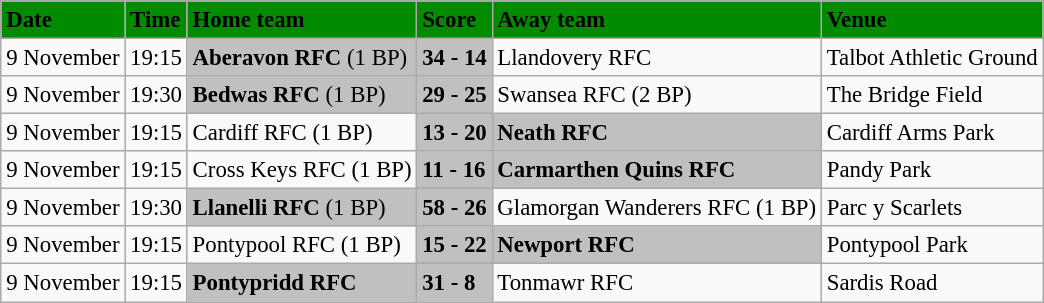<table class="wikitable" style="margin:0.5em auto; font-size:95%">
<tr bgcolor="#008B00">
<td><strong>Date</strong></td>
<td><strong>Time</strong></td>
<td><strong>Home team</strong></td>
<td><strong>Score</strong></td>
<td><strong>Away team</strong></td>
<td><strong>Venue</strong></td>
</tr>
<tr>
<td>9 November</td>
<td>19:15</td>
<td bgcolor="silver"><strong>Aberavon RFC</strong> (1 BP)</td>
<td bgcolor="silver"><strong>34 - 14</strong></td>
<td>Llandovery RFC</td>
<td>Talbot Athletic Ground</td>
</tr>
<tr>
<td>9 November</td>
<td>19:30</td>
<td bgcolor="silver"><strong>Bedwas RFC</strong> (1 BP)</td>
<td bgcolor="silver"><strong>29 - 25</strong></td>
<td>Swansea RFC (2 BP)</td>
<td>The Bridge Field</td>
</tr>
<tr>
<td>9 November</td>
<td>19:15</td>
<td>Cardiff RFC (1 BP)</td>
<td bgcolor="silver"><strong>13 - 20</strong></td>
<td bgcolor="silver"><strong>Neath RFC</strong></td>
<td>Cardiff Arms Park</td>
</tr>
<tr>
<td>9 November</td>
<td>19:15</td>
<td>Cross Keys RFC (1 BP)</td>
<td bgcolor="silver"><strong>11 - 16</strong></td>
<td bgcolor="silver"><strong>Carmarthen Quins RFC</strong></td>
<td>Pandy Park</td>
</tr>
<tr>
<td>9 November</td>
<td>19:30</td>
<td bgcolor="silver"><strong>Llanelli RFC</strong> (1 BP)</td>
<td bgcolor="silver"><strong>58 - 26</strong></td>
<td>Glamorgan Wanderers RFC (1 BP)</td>
<td>Parc y Scarlets</td>
</tr>
<tr>
<td>9 November</td>
<td>19:15</td>
<td>Pontypool RFC (1 BP)</td>
<td bgcolor="silver"><strong>15 - 22</strong></td>
<td bgcolor="silver"><strong>Newport RFC</strong></td>
<td>Pontypool Park</td>
</tr>
<tr>
<td>9 November</td>
<td>19:15</td>
<td bgcolor="silver"><strong>Pontypridd RFC</strong></td>
<td bgcolor="silver"><strong>31 - 8</strong></td>
<td>Tonmawr RFC</td>
<td>Sardis Road</td>
</tr>
</table>
